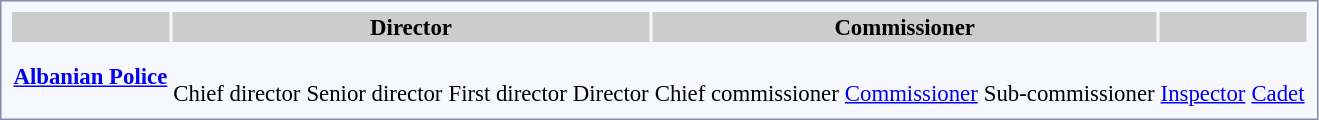<table style="border:1px solid #8888aa; background-color:#f7f8ff; padding:5px; font-size:95%; margin: 0px 12px 12px 0px;">
<tr style="background-color:#CCCCCC;">
<th></th>
<th colspan=4>Director</th>
<th colspan=3>Commissioner</th>
<th colspan=2></th>
</tr>
<tr style="text-align:center;">
<td rowspan=2> <strong><a href='#'>Albanian Police</a></strong></td>
<td></td>
<td></td>
<td></td>
<td></td>
<td></td>
<td></td>
<td></td>
<td></td>
<td></td>
</tr>
<tr style="text-align:center;">
<td><br>Chief director</td>
<td><br>Senior director</td>
<td><br>First director</td>
<td><br>Director</td>
<td><br>Chief commissioner</td>
<td><br><a href='#'>Commissioner</a></td>
<td><br>Sub-commissioner</td>
<td><br><a href='#'>Inspector</a></td>
<td><br><a href='#'>Cadet</a></td>
</tr>
</table>
